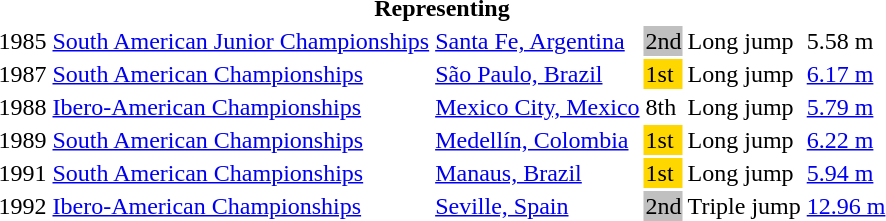<table>
<tr>
<th colspan="6">Representing </th>
</tr>
<tr>
<td>1985</td>
<td><a href='#'>South American Junior Championships</a></td>
<td><a href='#'>Santa Fe, Argentina</a></td>
<td bgcolor=silver>2nd</td>
<td>Long jump</td>
<td>5.58 m</td>
</tr>
<tr>
<td>1987</td>
<td><a href='#'>South American Championships</a></td>
<td><a href='#'>São Paulo, Brazil</a></td>
<td bgcolor=gold>1st</td>
<td>Long jump</td>
<td><a href='#'>6.17 m</a></td>
</tr>
<tr>
<td>1988</td>
<td><a href='#'>Ibero-American Championships</a></td>
<td><a href='#'>Mexico City, Mexico</a></td>
<td>8th</td>
<td>Long jump</td>
<td><a href='#'>5.79 m</a></td>
</tr>
<tr>
<td>1989</td>
<td><a href='#'>South American Championships</a></td>
<td><a href='#'>Medellín, Colombia</a></td>
<td bgcolor=gold>1st</td>
<td>Long jump</td>
<td><a href='#'>6.22 m</a></td>
</tr>
<tr>
<td>1991</td>
<td><a href='#'>South American Championships</a></td>
<td><a href='#'>Manaus, Brazil</a></td>
<td bgcolor=gold>1st</td>
<td>Long jump</td>
<td><a href='#'>5.94 m</a></td>
</tr>
<tr>
<td>1992</td>
<td><a href='#'>Ibero-American Championships</a></td>
<td><a href='#'>Seville, Spain</a></td>
<td bgcolor=silver>2nd</td>
<td>Triple jump</td>
<td><a href='#'>12.96 m</a></td>
</tr>
</table>
